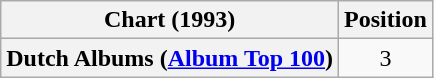<table class="wikitable plainrowheaders" style="text-align:center">
<tr>
<th scope="col">Chart (1993)</th>
<th scope="col">Position</th>
</tr>
<tr>
<th scope="row">Dutch Albums (<a href='#'>Album Top 100</a>)</th>
<td>3</td>
</tr>
</table>
